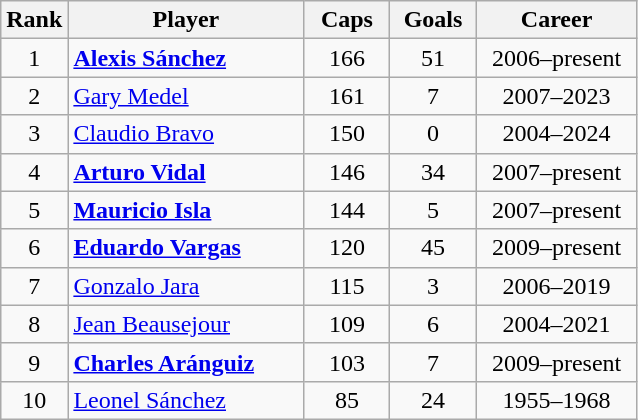<table class="wikitable sortable" style="text-align:center";>
<tr>
<th width=30>Rank</th>
<th width=150>Player</th>
<th width=50>Caps</th>
<th width=50>Goals</th>
<th width=100>Career</th>
</tr>
<tr>
<td>1</td>
<td align=left><strong><a href='#'>Alexis Sánchez</a></strong></td>
<td>166</td>
<td>51</td>
<td>2006–present</td>
</tr>
<tr>
<td>2</td>
<td align=left><a href='#'>Gary Medel</a></td>
<td>161</td>
<td>7</td>
<td>2007–2023</td>
</tr>
<tr>
<td>3</td>
<td align=left><a href='#'>Claudio Bravo</a></td>
<td>150</td>
<td>0</td>
<td>2004–2024</td>
</tr>
<tr>
<td>4</td>
<td align=left><strong><a href='#'>Arturo Vidal</a></strong></td>
<td>146</td>
<td>34</td>
<td>2007–present</td>
</tr>
<tr>
<td>5</td>
<td align=left><strong><a href='#'>Mauricio Isla</a></strong></td>
<td>144</td>
<td>5</td>
<td>2007–present</td>
</tr>
<tr>
<td>6</td>
<td align=left><strong><a href='#'>Eduardo Vargas</a></strong></td>
<td>120</td>
<td>45</td>
<td>2009–present</td>
</tr>
<tr>
<td>7</td>
<td align=left><a href='#'>Gonzalo Jara</a></td>
<td>115</td>
<td>3</td>
<td>2006–2019</td>
</tr>
<tr>
<td>8</td>
<td align=left><a href='#'>Jean Beausejour</a></td>
<td>109</td>
<td>6</td>
<td>2004–2021</td>
</tr>
<tr>
<td>9</td>
<td align=left><strong><a href='#'>Charles Aránguiz</a></strong></td>
<td>103</td>
<td>7</td>
<td>2009–present</td>
</tr>
<tr>
<td>10</td>
<td align=left><a href='#'>Leonel Sánchez</a></td>
<td>85</td>
<td>24</td>
<td>1955–1968</td>
</tr>
</table>
